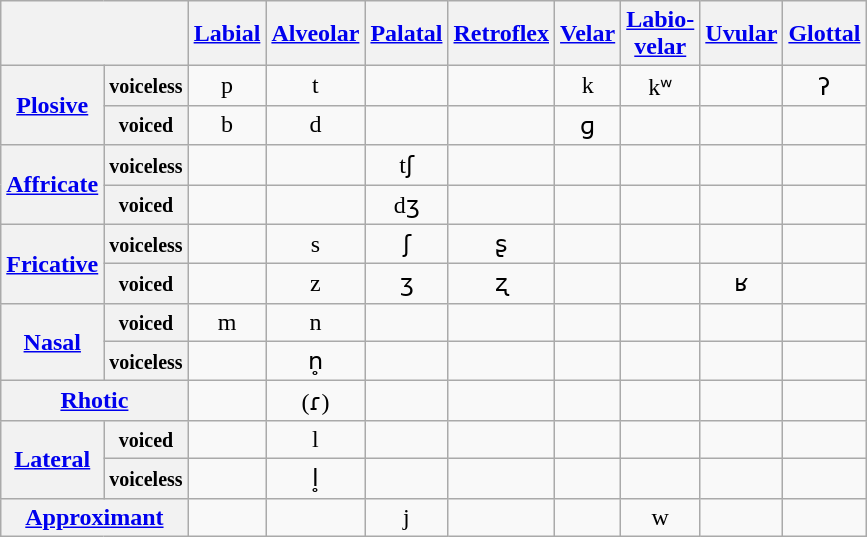<table class="wikitable" style=text-align:center>
<tr>
<th colspan="2"></th>
<th><a href='#'>Labial</a></th>
<th><a href='#'>Alveolar</a></th>
<th><a href='#'>Palatal</a></th>
<th><a href='#'>Retroflex</a></th>
<th><a href='#'>Velar</a></th>
<th><a href='#'>Labio-<br>velar</a></th>
<th><a href='#'>Uvular</a></th>
<th><a href='#'>Glottal</a></th>
</tr>
<tr align="center">
<th rowspan="2"><a href='#'>Plosive</a></th>
<th><small>voiceless</small></th>
<td>p</td>
<td>t</td>
<td></td>
<td></td>
<td>k</td>
<td>kʷ</td>
<td></td>
<td>ʔ</td>
</tr>
<tr>
<th><small>voiced</small></th>
<td>b</td>
<td>d</td>
<td></td>
<td></td>
<td>ɡ</td>
<td></td>
<td></td>
<td></td>
</tr>
<tr>
<th rowspan="2"><a href='#'>Affricate</a></th>
<th><small>voiceless</small></th>
<td></td>
<td></td>
<td>tʃ</td>
<td></td>
<td></td>
<td></td>
<td></td>
<td></td>
</tr>
<tr>
<th><small>voiced</small></th>
<td></td>
<td></td>
<td>dʒ</td>
<td></td>
<td></td>
<td></td>
<td></td>
<td></td>
</tr>
<tr align="center">
<th rowspan="2"><a href='#'>Fricative</a></th>
<th><small>voiceless</small></th>
<td></td>
<td>s</td>
<td>ʃ</td>
<td>ʂ</td>
<td></td>
<td></td>
<td></td>
<td></td>
</tr>
<tr>
<th><small>voiced</small></th>
<td></td>
<td>z</td>
<td>ʒ</td>
<td>ʐ</td>
<td></td>
<td></td>
<td>ʁ</td>
<td></td>
</tr>
<tr align="center">
<th rowspan="2"><a href='#'>Nasal</a></th>
<th><small>voiced</small></th>
<td>m</td>
<td>n</td>
<td></td>
<td></td>
<td></td>
<td></td>
<td></td>
<td></td>
</tr>
<tr>
<th><small>voiceless</small></th>
<td></td>
<td>n̥</td>
<td></td>
<td></td>
<td></td>
<td></td>
<td></td>
<td></td>
</tr>
<tr>
<th colspan="2"><a href='#'>Rhotic</a></th>
<td></td>
<td>(ɾ)</td>
<td></td>
<td></td>
<td></td>
<td></td>
<td></td>
<td></td>
</tr>
<tr>
<th rowspan="2"><a href='#'>Lateral</a></th>
<th><small>voiced</small></th>
<td></td>
<td>l</td>
<td></td>
<td></td>
<td></td>
<td></td>
<td></td>
<td></td>
</tr>
<tr>
<th><small>voiceless</small></th>
<td></td>
<td>l̥</td>
<td></td>
<td></td>
<td></td>
<td></td>
<td></td>
<td></td>
</tr>
<tr align="center">
<th colspan="2"><a href='#'>Approximant</a></th>
<td></td>
<td></td>
<td>j</td>
<td></td>
<td></td>
<td>w</td>
<td></td>
<td></td>
</tr>
</table>
